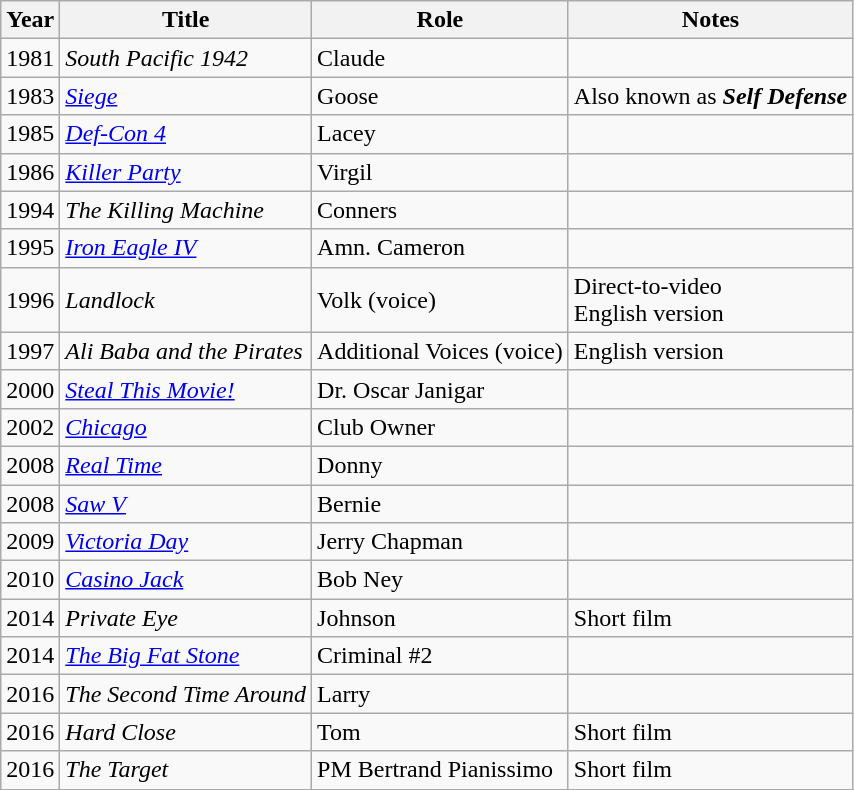<table class="wikitable sortable">
<tr>
<th>Year</th>
<th>Title</th>
<th>Role</th>
<th class="unsortable">Notes</th>
</tr>
<tr>
<td>1981</td>
<td><em>South Pacific 1942</em></td>
<td>Claude</td>
<td></td>
</tr>
<tr>
<td>1983</td>
<td><em><a href='#'>Siege</a></em></td>
<td>Goose</td>
<td>Also known as <strong><em>Self Defense</em></strong></td>
</tr>
<tr>
<td>1985</td>
<td><em><a href='#'>Def-Con 4</a></em></td>
<td>Lacey</td>
<td></td>
</tr>
<tr>
<td>1986</td>
<td><em><a href='#'>Killer Party</a></em></td>
<td>Virgil</td>
<td></td>
</tr>
<tr>
<td>1994</td>
<td data-sort-value="Killing Machine, The"><em>The Killing Machine</em></td>
<td>Conners</td>
<td></td>
</tr>
<tr>
<td>1995</td>
<td><em><a href='#'>Iron Eagle IV</a></em></td>
<td>Amn. Cameron</td>
<td></td>
</tr>
<tr>
<td>1996</td>
<td><em>Landlock</em></td>
<td>Volk (voice)</td>
<td>Direct-to-video<br>English version</td>
</tr>
<tr>
<td>1997</td>
<td><em>Ali Baba and the Pirates</em></td>
<td>Additional Voices (voice)</td>
<td>English version</td>
</tr>
<tr>
<td>2000</td>
<td><em><a href='#'>Steal This Movie!</a></em></td>
<td>Dr. Oscar Janigar</td>
<td></td>
</tr>
<tr>
<td>2002</td>
<td><em><a href='#'>Chicago</a></em></td>
<td>Club Owner</td>
<td></td>
</tr>
<tr>
<td>2008</td>
<td><em><a href='#'>Real Time</a></em></td>
<td>Donny</td>
<td></td>
</tr>
<tr>
<td>2008</td>
<td><em><a href='#'>Saw V</a></em></td>
<td>Bernie</td>
<td></td>
</tr>
<tr>
<td>2009</td>
<td><em><a href='#'>Victoria Day</a></em></td>
<td>Jerry Chapman</td>
<td></td>
</tr>
<tr>
<td>2010</td>
<td><em><a href='#'>Casino Jack</a></em></td>
<td>Bob Ney</td>
<td></td>
</tr>
<tr>
<td>2014</td>
<td><em>Private Eye</em></td>
<td>Johnson</td>
<td>Short film</td>
</tr>
<tr>
<td>2014</td>
<td data-sort-value="Big Fat Stone, The"><em><a href='#'>The Big Fat Stone</a></em></td>
<td>Criminal #2</td>
<td></td>
</tr>
<tr>
<td>2016</td>
<td data-sort-value="Second Time Around, The"><em>The Second Time Around</em></td>
<td>Larry</td>
<td></td>
</tr>
<tr>
<td>2016</td>
<td><em>Hard Close</em></td>
<td>Tom</td>
<td>Short film</td>
</tr>
<tr>
<td>2016</td>
<td data-sort-value="Target, The"><em>The Target</em></td>
<td>PM Bertrand Pianissimo</td>
<td>Short film</td>
</tr>
<tr>
</tr>
</table>
